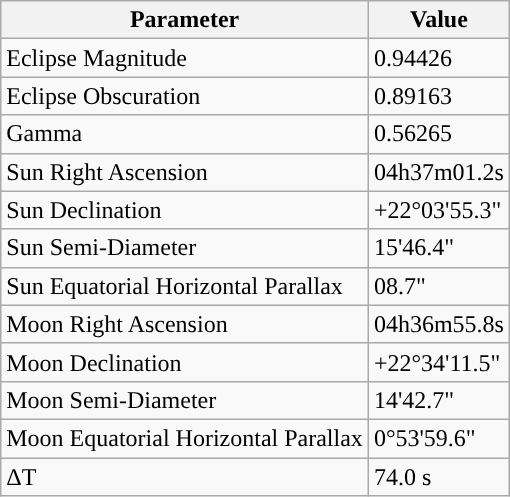<table class="wikitable">
<tr>
<th>Parameter</th>
<th>Value</th>
</tr>
<tr>
<td>Eclipse Magnitude</td>
<td>0.94426</td>
</tr>
<tr>
<td>Eclipse Obscuration</td>
<td>0.89163</td>
</tr>
<tr>
<td>Gamma</td>
<td>0.56265</td>
</tr>
<tr>
<td>Sun Right Ascension</td>
<td>04h37m01.2s</td>
</tr>
<tr>
<td>Sun Declination</td>
<td>+22°03'55.3"</td>
</tr>
<tr>
<td>Sun Semi-Diameter</td>
<td>15'46.4"</td>
</tr>
<tr>
<td>Sun Equatorial Horizontal Parallax</td>
<td>08.7"</td>
</tr>
<tr>
<td>Moon Right Ascension</td>
<td>04h36m55.8s</td>
</tr>
<tr>
<td>Moon Declination</td>
<td>+22°34'11.5"</td>
</tr>
<tr>
<td>Moon Semi-Diameter</td>
<td>14'42.7"</td>
</tr>
<tr>
<td>Moon Equatorial Horizontal Parallax</td>
<td>0°53'59.6"</td>
</tr>
<tr>
<td>ΔT</td>
<td>74.0 s</td>
</tr>
</table>
